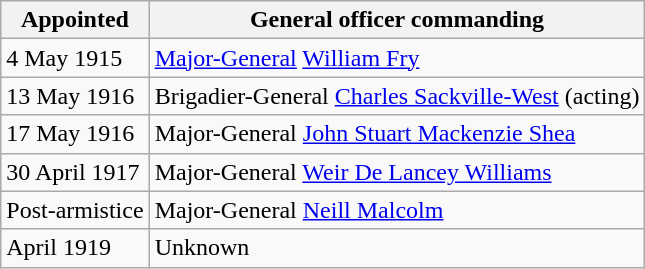<table class="wikitable" style="text-align: left; border-spacing: 2px; border: 1px solid darkgray;">
<tr>
<th>Appointed</th>
<th>General officer commanding</th>
</tr>
<tr>
<td>4 May 1915</td>
<td><a href='#'>Major-General</a> <a href='#'>William Fry</a></td>
</tr>
<tr>
<td>13 May 1916</td>
<td>Brigadier-General <a href='#'>Charles Sackville-West</a> (acting)</td>
</tr>
<tr>
<td>17 May 1916</td>
<td>Major-General <a href='#'>John Stuart Mackenzie Shea</a></td>
</tr>
<tr>
<td>30 April 1917</td>
<td>Major-General <a href='#'>Weir De Lancey Williams</a></td>
</tr>
<tr>
<td>Post-armistice</td>
<td>Major-General <a href='#'>Neill Malcolm</a></td>
</tr>
<tr>
<td>April 1919</td>
<td>Unknown</td>
</tr>
</table>
